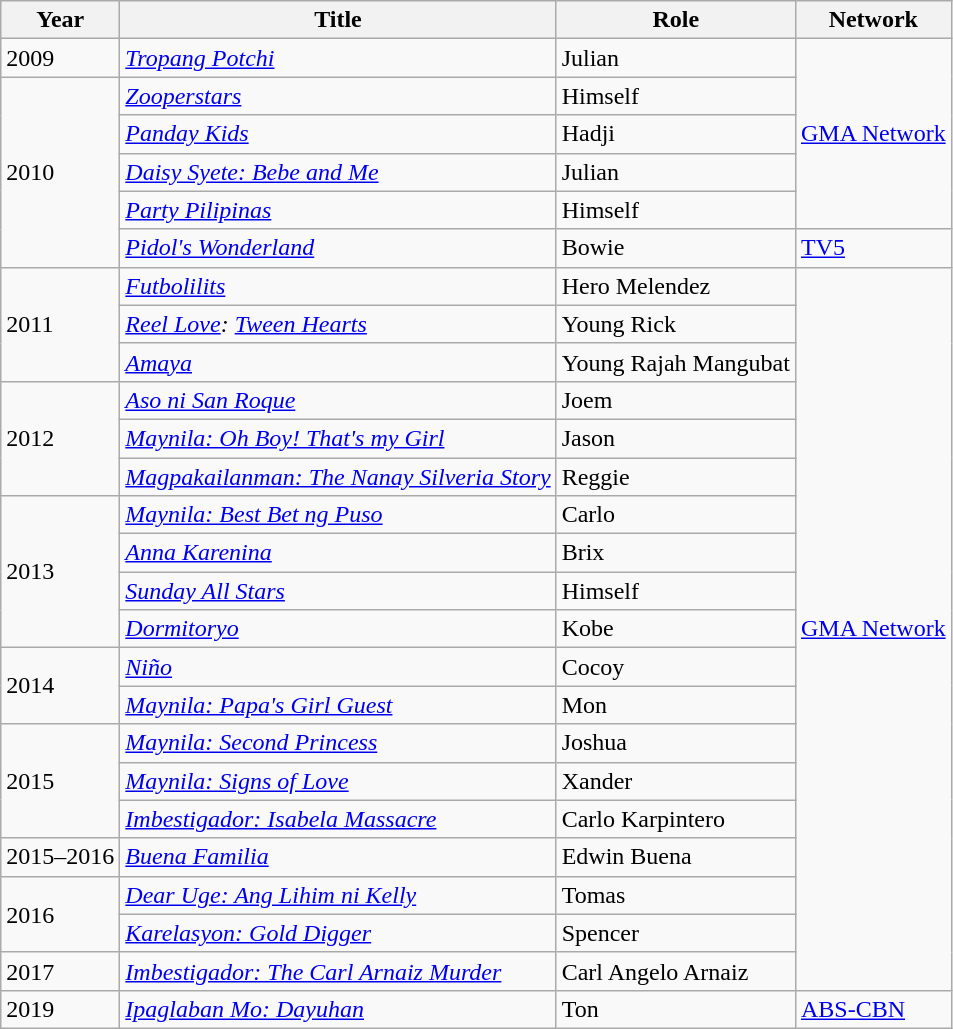<table class="wikitable">
<tr>
<th>Year</th>
<th>Title</th>
<th>Role</th>
<th>Network</th>
</tr>
<tr>
<td>2009</td>
<td><em><a href='#'>Tropang Potchi</a></em></td>
<td>Julian</td>
<td rowspan="5"><a href='#'>GMA Network</a></td>
</tr>
<tr>
<td rowspan="5">2010</td>
<td><em><a href='#'>Zooperstars</a></em></td>
<td>Himself</td>
</tr>
<tr>
<td><em><a href='#'>Panday Kids</a></em></td>
<td>Hadji</td>
</tr>
<tr>
<td><em><a href='#'>Daisy Syete: Bebe and Me</a></em></td>
<td>Julian</td>
</tr>
<tr>
<td><em><a href='#'>Party Pilipinas</a></em></td>
<td>Himself</td>
</tr>
<tr>
<td><em><a href='#'>Pidol's Wonderland</a></em></td>
<td>Bowie</td>
<td><a href='#'>TV5</a></td>
</tr>
<tr>
<td rowspan="3">2011</td>
<td><em><a href='#'>Futbolilits</a></em></td>
<td>Hero Melendez</td>
<td rowspan="19"><a href='#'>GMA Network</a></td>
</tr>
<tr>
<td><em><a href='#'>Reel Love</a>: <a href='#'>Tween Hearts</a></em></td>
<td>Young Rick</td>
</tr>
<tr>
<td><em><a href='#'>Amaya</a></em></td>
<td>Young Rajah Mangubat</td>
</tr>
<tr>
<td rowspan="3">2012</td>
<td><em><a href='#'>Aso ni San Roque</a></em></td>
<td>Joem</td>
</tr>
<tr>
<td><em><a href='#'>Maynila: Oh Boy! That's my Girl</a></em></td>
<td>Jason</td>
</tr>
<tr>
<td><em><a href='#'>Magpakailanman: The Nanay Silveria Story</a></em></td>
<td>Reggie</td>
</tr>
<tr>
<td rowspan="4">2013</td>
<td><em><a href='#'>Maynila: Best Bet ng Puso</a></em></td>
<td>Carlo</td>
</tr>
<tr>
<td><em><a href='#'>Anna Karenina</a></em></td>
<td>Brix</td>
</tr>
<tr>
<td><em><a href='#'>Sunday All Stars</a></em></td>
<td>Himself</td>
</tr>
<tr>
<td><em><a href='#'>Dormitoryo</a></em></td>
<td>Kobe</td>
</tr>
<tr>
<td rowspan="2">2014</td>
<td><em><a href='#'>Niño</a></em></td>
<td>Cocoy</td>
</tr>
<tr>
<td><em><a href='#'>Maynila: Papa's Girl Guest</a></em></td>
<td>Mon</td>
</tr>
<tr>
<td rowspan="3">2015</td>
<td><em><a href='#'>Maynila: Second Princess</a></em></td>
<td>Joshua</td>
</tr>
<tr>
<td><em><a href='#'>Maynila: Signs of Love</a></em></td>
<td>Xander</td>
</tr>
<tr>
<td><em><a href='#'>Imbestigador: Isabela Massacre</a></em></td>
<td>Carlo Karpintero</td>
</tr>
<tr>
<td>2015–2016</td>
<td><em><a href='#'>Buena Familia</a></em></td>
<td>Edwin Buena</td>
</tr>
<tr>
<td rowspan="2">2016</td>
<td><em><a href='#'>Dear Uge: Ang Lihim ni Kelly</a></em></td>
<td>Tomas</td>
</tr>
<tr>
<td><em><a href='#'>Karelasyon: Gold Digger</a></em></td>
<td>Spencer</td>
</tr>
<tr>
<td>2017</td>
<td><em><a href='#'>Imbestigador: The Carl Arnaiz Murder</a></em></td>
<td>Carl Angelo Arnaiz</td>
</tr>
<tr>
<td>2019</td>
<td><em><a href='#'>Ipaglaban Mo: Dayuhan</a></em></td>
<td>Ton</td>
<td><a href='#'>ABS-CBN</a></td>
</tr>
</table>
